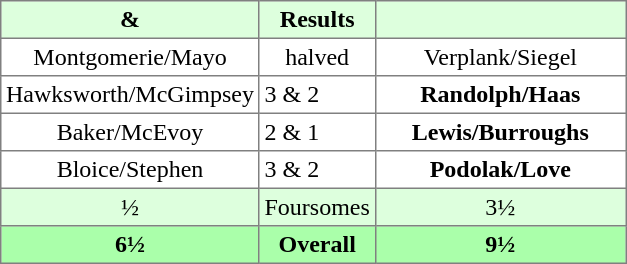<table border="1" cellpadding="3" style="border-collapse:collapse; text-align:center;">
<tr style="background:#ddffdd;">
<th width=160> & </th>
<th>Results</th>
<th width=160></th>
</tr>
<tr>
<td>Montgomerie/Mayo</td>
<td>halved</td>
<td>Verplank/Siegel</td>
</tr>
<tr>
<td>Hawksworth/McGimpsey</td>
<td align=left> 3 & 2</td>
<td><strong>Randolph/Haas</strong></td>
</tr>
<tr>
<td>Baker/McEvoy</td>
<td align=left> 2 & 1</td>
<td><strong>Lewis/Burroughs</strong></td>
</tr>
<tr>
<td>Bloice/Stephen</td>
<td align=left> 3 & 2</td>
<td><strong>Podolak/Love</strong></td>
</tr>
<tr style="background:#ddffdd;">
<td>½</td>
<td>Foursomes</td>
<td>3½</td>
</tr>
<tr style="background:#aaffaa;">
<th>6½</th>
<th>Overall</th>
<th>9½</th>
</tr>
</table>
